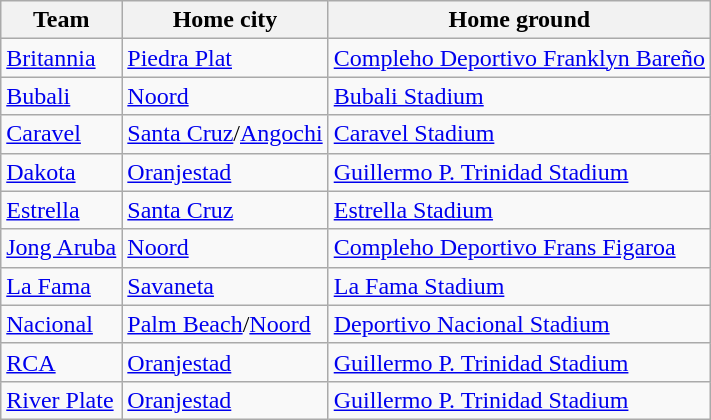<table class="wikitable sortable">
<tr>
<th>Team</th>
<th>Home city</th>
<th>Home ground</th>
</tr>
<tr>
<td><a href='#'>Britannia</a></td>
<td><a href='#'>Piedra Plat</a></td>
<td><a href='#'>Compleho Deportivo Franklyn Bareño</a></td>
</tr>
<tr>
<td><a href='#'>Bubali</a></td>
<td><a href='#'>Noord</a></td>
<td><a href='#'>Bubali Stadium</a></td>
</tr>
<tr>
<td><a href='#'>Caravel</a></td>
<td><a href='#'>Santa Cruz</a>/<a href='#'>Angochi</a></td>
<td><a href='#'>Caravel Stadium</a></td>
</tr>
<tr>
<td><a href='#'>Dakota</a></td>
<td><a href='#'>Oranjestad</a></td>
<td><a href='#'>Guillermo P. Trinidad Stadium</a></td>
</tr>
<tr>
<td><a href='#'>Estrella</a></td>
<td><a href='#'>Santa Cruz</a></td>
<td><a href='#'>Estrella Stadium</a></td>
</tr>
<tr>
<td><a href='#'>Jong Aruba</a></td>
<td><a href='#'>Noord</a></td>
<td><a href='#'>Compleho Deportivo Frans Figaroa</a></td>
</tr>
<tr>
<td><a href='#'>La Fama</a></td>
<td><a href='#'>Savaneta</a></td>
<td><a href='#'>La Fama Stadium</a></td>
</tr>
<tr>
<td><a href='#'>Nacional</a></td>
<td><a href='#'>Palm Beach</a>/<a href='#'>Noord</a></td>
<td><a href='#'>Deportivo Nacional Stadium</a></td>
</tr>
<tr>
<td><a href='#'>RCA</a></td>
<td><a href='#'>Oranjestad</a></td>
<td><a href='#'>Guillermo P. Trinidad Stadium</a></td>
</tr>
<tr>
<td><a href='#'>River Plate</a></td>
<td><a href='#'>Oranjestad</a></td>
<td><a href='#'>Guillermo P. Trinidad Stadium</a></td>
</tr>
</table>
